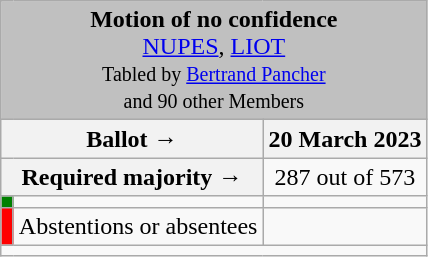<table class="wikitable" style="text-align:center;">
<tr>
<td colspan="3" align="center" bgcolor="#C0C0C0"><strong>Motion of no confidence</strong><br> <a href='#'>NUPES</a>, <a href='#'>LIOT</a><br><small>Tabled by <a href='#'>Bertrand Pancher</a><br>and 90 other Members</small></td>
</tr>
<tr>
<th colspan="2" style="width:150px;">Ballot →</th>
<th>20 March 2023</th>
</tr>
<tr>
<th colspan="2">Required majority →</th>
<td>287 out of 573 </td>
</tr>
<tr>
<th style="width:1px; background:green;"></th>
<td style="text-align:left;"></td>
<td></td>
</tr>
<tr>
<th style="background:red;"></th>
<td style="text-align:left;">Abstentions or absentees</td>
<td rowspan="1"></td>
</tr>
<tr>
<td style="text-align:left;" colspan="3"></td>
</tr>
</table>
